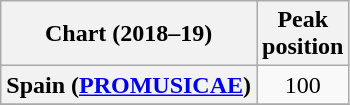<table class="wikitable sortable plainrowheaders" style="text-align:center">
<tr>
<th scope="col">Chart (2018–19)</th>
<th scope="col">Peak<br> position</th>
</tr>
<tr>
<th scope="row">Spain (<a href='#'>PROMUSICAE</a>)</th>
<td>100</td>
</tr>
<tr>
</tr>
</table>
